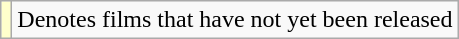<table class="wikitable">
<tr>
<td style="background:#FFFFCC;"></td>
<td>Denotes films that have not yet been released</td>
</tr>
</table>
